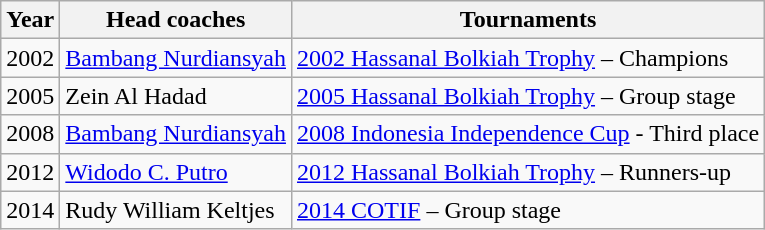<table class="wikitable">
<tr>
<th>Year</th>
<th>Head coaches</th>
<th>Tournaments</th>
</tr>
<tr>
<td>2002</td>
<td> <a href='#'>Bambang Nurdiansyah</a></td>
<td><a href='#'>2002 Hassanal Bolkiah Trophy</a> – Champions</td>
</tr>
<tr>
<td>2005</td>
<td> Zein Al Hadad</td>
<td><a href='#'>2005 Hassanal Bolkiah Trophy</a> – Group stage</td>
</tr>
<tr>
<td>2008</td>
<td> <a href='#'>Bambang Nurdiansyah</a></td>
<td><a href='#'>2008 Indonesia Independence Cup</a> - Third place</td>
</tr>
<tr>
<td>2012</td>
<td> <a href='#'>Widodo C. Putro</a></td>
<td><a href='#'>2012 Hassanal Bolkiah Trophy</a> – Runners-up</td>
</tr>
<tr>
<td>2014</td>
<td> Rudy William Keltjes</td>
<td><a href='#'>2014 COTIF</a> – Group stage</td>
</tr>
</table>
